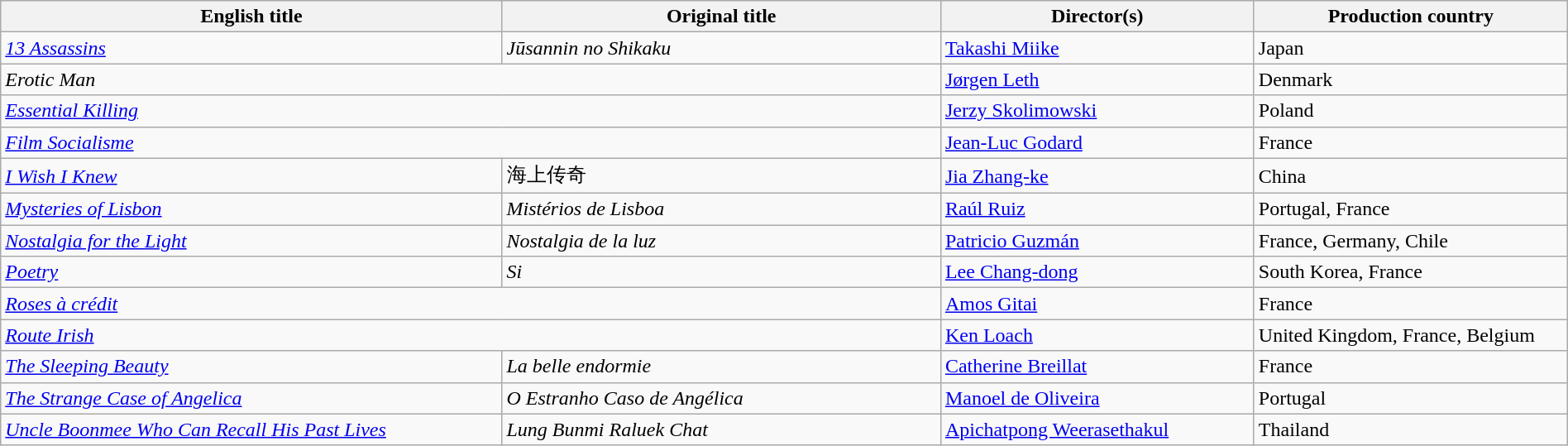<table class="sortable wikitable" width="100%">
<tr>
<th scope="col" width="32%">English title</th>
<th scope="col" width="28%">Original title</th>
<th scope="col" width="20%">Director(s)</th>
<th scope="col" width="20%">Production country</th>
</tr>
<tr>
<td><em><a href='#'>13 Assassins</a></em></td>
<td><em>Jūsannin no Shikaku</em></td>
<td><a href='#'>Takashi Miike</a></td>
<td>Japan</td>
</tr>
<tr>
<td colspan=2><em>Erotic Man</em></td>
<td><a href='#'>Jørgen Leth</a></td>
<td>Denmark</td>
</tr>
<tr>
<td colspan=2><em><a href='#'>Essential Killing</a></em></td>
<td><a href='#'>Jerzy Skolimowski</a></td>
<td>Poland</td>
</tr>
<tr>
<td colspan=2><em><a href='#'>Film Socialisme</a></em></td>
<td><a href='#'>Jean-Luc Godard</a></td>
<td>France</td>
</tr>
<tr>
<td><em><a href='#'>I Wish I Knew</a></em></td>
<td>海上传奇</td>
<td><a href='#'>Jia Zhang-ke</a></td>
<td>China</td>
</tr>
<tr>
<td><em><a href='#'>Mysteries of Lisbon</a></em></td>
<td><em>Mistérios de Lisboa</em></td>
<td><a href='#'>Raúl Ruiz</a></td>
<td>Portugal, France</td>
</tr>
<tr>
<td><em><a href='#'>Nostalgia for the Light</a></em></td>
<td><em>Nostalgia de la luz</em></td>
<td><a href='#'>Patricio Guzmán</a></td>
<td>France, Germany, Chile</td>
</tr>
<tr>
<td><em><a href='#'>Poetry</a></em></td>
<td><em>Si</em></td>
<td><a href='#'>Lee Chang-dong</a></td>
<td>South Korea, France</td>
</tr>
<tr>
<td colspan=2><em><a href='#'>Roses à crédit</a></em></td>
<td><a href='#'>Amos Gitai</a></td>
<td>France</td>
</tr>
<tr>
<td colspan=2><em><a href='#'>Route Irish</a></em></td>
<td><a href='#'>Ken Loach</a></td>
<td>United Kingdom, France, Belgium</td>
</tr>
<tr>
<td><em><a href='#'>The Sleeping Beauty</a></em></td>
<td><em>La belle endormie</em></td>
<td><a href='#'>Catherine Breillat</a></td>
<td>France</td>
</tr>
<tr>
<td><em><a href='#'>The Strange Case of Angelica</a></em></td>
<td><em>O Estranho Caso de Angélica</em></td>
<td><a href='#'>Manoel de Oliveira</a></td>
<td>Portugal</td>
</tr>
<tr>
<td><em><a href='#'>Uncle Boonmee Who Can Recall His Past Lives</a></em></td>
<td><em>Lung Bunmi Raluek Chat</em></td>
<td><a href='#'>Apichatpong Weerasethakul</a></td>
<td>Thailand</td>
</tr>
</table>
